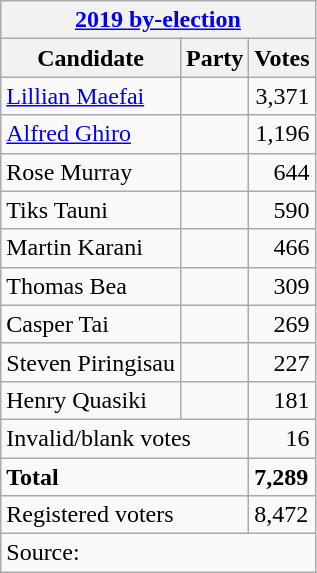<table class=wikitable style=text-align:left>
<tr>
<th colspan=3><a href='#'>2019 by-election</a></th>
</tr>
<tr>
<th>Candidate</th>
<th>Party</th>
<th>Votes</th>
</tr>
<tr>
<td><a href='#'>Lillian Maefai</a></td>
<td></td>
<td align=right>3,371</td>
</tr>
<tr>
<td><a href='#'>Alfred Ghiro</a></td>
<td></td>
<td align=right>1,196</td>
</tr>
<tr>
<td>Rose Murray</td>
<td></td>
<td align=right>644</td>
</tr>
<tr>
<td>Tiks Tauni</td>
<td></td>
<td align=right>590</td>
</tr>
<tr>
<td>Martin Karani</td>
<td></td>
<td align=right>466</td>
</tr>
<tr>
<td>Thomas Bea</td>
<td></td>
<td align=right>309</td>
</tr>
<tr>
<td>Casper Tai</td>
<td></td>
<td align=right>269</td>
</tr>
<tr>
<td>Steven Piringisau</td>
<td></td>
<td align=right>227</td>
</tr>
<tr>
<td>Henry Quasiki</td>
<td></td>
<td align=right>181</td>
</tr>
<tr>
<td colspan=2>Invalid/blank votes</td>
<td align=right>16</td>
</tr>
<tr>
<td colspan=2><strong>Total</strong></td>
<td><strong>7,289</strong></td>
</tr>
<tr>
<td colspan=2>Registered voters</td>
<td>8,472</td>
</tr>
<tr>
<td colspan=3>Source: </td>
</tr>
</table>
